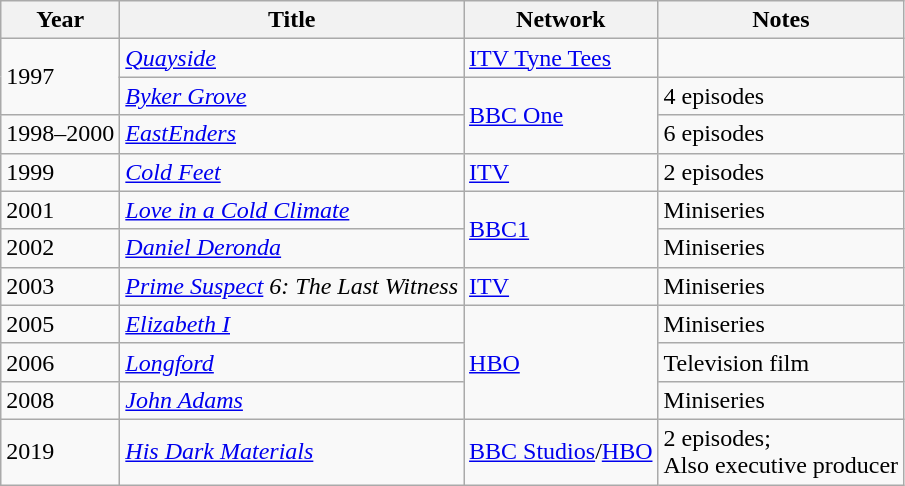<table class="wikitable ">
<tr>
<th>Year</th>
<th>Title</th>
<th>Network</th>
<th>Notes</th>
</tr>
<tr>
<td rowspan=2>1997</td>
<td><em><a href='#'>Quayside</a></em></td>
<td><a href='#'>ITV Tyne Tees</a></td>
<td></td>
</tr>
<tr>
<td><em><a href='#'>Byker Grove</a></em></td>
<td rowspan=2><a href='#'>BBC One</a></td>
<td>4 episodes</td>
</tr>
<tr>
<td>1998–2000</td>
<td><em><a href='#'>EastEnders</a></em></td>
<td>6 episodes</td>
</tr>
<tr>
<td>1999</td>
<td><em><a href='#'>Cold Feet</a></em></td>
<td><a href='#'>ITV</a></td>
<td>2 episodes</td>
</tr>
<tr>
<td>2001</td>
<td><em><a href='#'>Love in a Cold Climate</a></em></td>
<td rowspan=2><a href='#'>BBC1</a></td>
<td>Miniseries</td>
</tr>
<tr>
<td>2002</td>
<td><em><a href='#'>Daniel Deronda</a></em></td>
<td>Miniseries</td>
</tr>
<tr>
<td>2003</td>
<td><em><a href='#'>Prime Suspect</a> 6: The Last Witness</em></td>
<td><a href='#'>ITV</a></td>
<td>Miniseries</td>
</tr>
<tr>
<td>2005</td>
<td><em><a href='#'>Elizabeth I</a></em></td>
<td rowspan=3><a href='#'>HBO</a></td>
<td>Miniseries</td>
</tr>
<tr>
<td>2006</td>
<td><em><a href='#'>Longford</a></em></td>
<td>Television film</td>
</tr>
<tr>
<td>2008</td>
<td><em><a href='#'>John Adams</a></em></td>
<td>Miniseries</td>
</tr>
<tr>
<td>2019</td>
<td><em><a href='#'>His Dark Materials</a></em></td>
<td><a href='#'>BBC Studios</a>/<a href='#'>HBO</a></td>
<td>2 episodes;<br>Also executive producer</td>
</tr>
</table>
